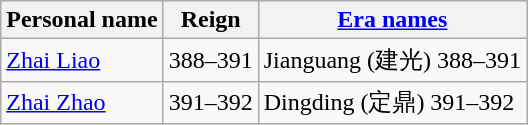<table class="wikitable">
<tr>
<th>Personal name</th>
<th>Reign</th>
<th><a href='#'>Era names</a></th>
</tr>
<tr>
<td><a href='#'>Zhai Liao</a></td>
<td>388–391</td>
<td>Jianguang (建光) 388–391</td>
</tr>
<tr>
<td><a href='#'>Zhai Zhao</a></td>
<td>391–392</td>
<td>Dingding (定鼎) 391–392</td>
</tr>
</table>
